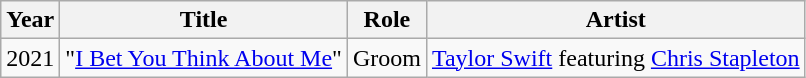<table class="wikitable sortable">
<tr>
<th>Year</th>
<th>Title</th>
<th>Role</th>
<th>Artist</th>
</tr>
<tr>
<td>2021</td>
<td>"<a href='#'>I Bet You Think About Me</a>"</td>
<td>Groom</td>
<td><a href='#'>Taylor Swift</a> featuring <a href='#'>Chris Stapleton</a></td>
</tr>
</table>
